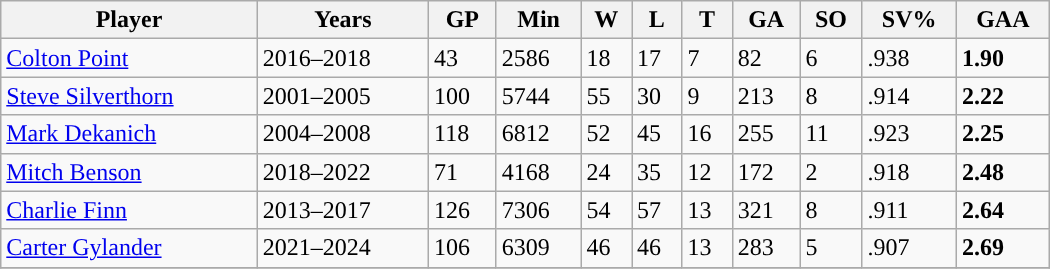<table class="wikitable sortable" width ="700">
<tr>
<th>Player</th>
<th>Years</th>
<th>GP</th>
<th>Min</th>
<th>W</th>
<th>L</th>
<th>T</th>
<th>GA</th>
<th>SO</th>
<th>SV%</th>
<th>GAA</th>
</tr>
<tr>
<td><a href='#'>Colton Point</a></td>
<td>2016–2018</td>
<td>43</td>
<td>2586</td>
<td>18</td>
<td>17</td>
<td>7</td>
<td>82</td>
<td>6</td>
<td>.938</td>
<td><strong>1.90</strong></td>
</tr>
<tr>
<td><a href='#'>Steve Silverthorn</a></td>
<td>2001–2005</td>
<td>100</td>
<td>5744</td>
<td>55</td>
<td>30</td>
<td>9</td>
<td>213</td>
<td>8</td>
<td>.914</td>
<td><strong>2.22</strong></td>
</tr>
<tr>
<td><a href='#'>Mark Dekanich</a></td>
<td>2004–2008</td>
<td>118</td>
<td>6812</td>
<td>52</td>
<td>45</td>
<td>16</td>
<td>255</td>
<td>11</td>
<td>.923</td>
<td><strong>2.25</strong></td>
</tr>
<tr>
<td><a href='#'>Mitch Benson</a></td>
<td>2018–2022</td>
<td>71</td>
<td>4168</td>
<td>24</td>
<td>35</td>
<td>12</td>
<td>172</td>
<td>2</td>
<td>.918</td>
<td><strong>2.48</strong></td>
</tr>
<tr>
<td><a href='#'>Charlie Finn</a></td>
<td>2013–2017</td>
<td>126</td>
<td>7306</td>
<td>54</td>
<td>57</td>
<td>13</td>
<td>321</td>
<td>8</td>
<td>.911</td>
<td><strong>2.64</strong></td>
</tr>
<tr>
<td><a href='#'>Carter Gylander</a></td>
<td>2021–2024</td>
<td>106</td>
<td>6309</td>
<td>46</td>
<td>46</td>
<td>13</td>
<td>283</td>
<td>5</td>
<td>.907</td>
<td><strong>2.69</strong></td>
</tr>
<tr>
</tr>
</table>
